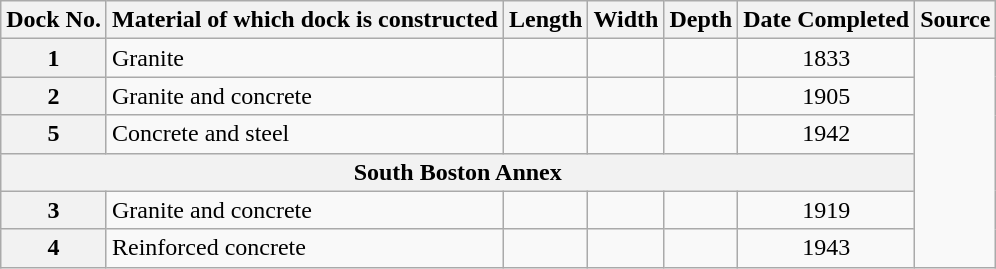<table class="wikitable">
<tr>
<th style="text-align: left;">Dock No.</th>
<th>Material of which dock is constructed</th>
<th>Length</th>
<th>Width</th>
<th>Depth</th>
<th>Date Completed</th>
<th>Source</th>
</tr>
<tr>
<th style="text-align: center;">1</th>
<td>Granite</td>
<td></td>
<td></td>
<td></td>
<td style="text-align: center;">1833</td>
<td rowspan=6></td>
</tr>
<tr>
<th style="text-align: center;">2</th>
<td>Granite and concrete</td>
<td></td>
<td></td>
<td></td>
<td style="text-align: center;">1905</td>
</tr>
<tr>
<th style="text-align: center;">5</th>
<td>Concrete and steel</td>
<td></td>
<td></td>
<td></td>
<td style="text-align: center;">1942</td>
</tr>
<tr>
<th colspan="6">South Boston Annex</th>
</tr>
<tr>
<th style="text-align: center;">3</th>
<td>Granite and concrete</td>
<td></td>
<td></td>
<td></td>
<td style="text-align: center;">1919</td>
</tr>
<tr>
<th style="text-align: center;">4</th>
<td>Reinforced concrete</td>
<td></td>
<td></td>
<td></td>
<td style="text-align: center;">1943</td>
</tr>
</table>
